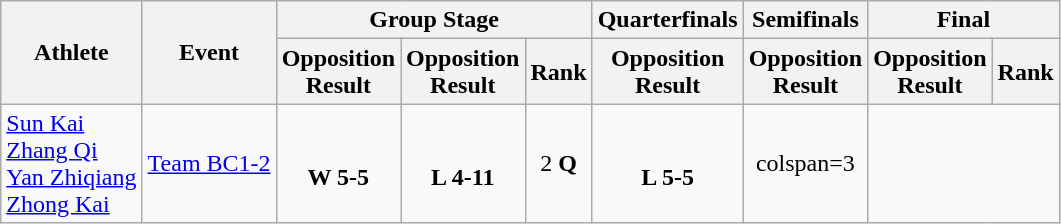<table class=wikitable>
<tr>
<th rowspan="2">Athlete</th>
<th rowspan="2">Event</th>
<th colspan="3">Group Stage</th>
<th>Quarterfinals</th>
<th>Semifinals</th>
<th colspan="2">Final</th>
</tr>
<tr>
<th>Opposition<br>Result</th>
<th>Opposition<br>Result</th>
<th>Rank</th>
<th>Opposition<br>Result</th>
<th>Opposition<br>Result</th>
<th>Opposition<br>Result</th>
<th>Rank</th>
</tr>
<tr align=center>
<td align=left><a href='#'>Sun Kai</a><br><a href='#'>Zhang Qi</a><br><a href='#'>Yan Zhiqiang</a><br><a href='#'>Zhong Kai</a></td>
<td align=left><a href='#'>Team BC1-2</a></td>
<td><br> <strong>W 5-5</strong></td>
<td><br> <strong>L 4-11</strong></td>
<td>2 <strong>Q</strong></td>
<td><br> <strong>L 5-5</strong></td>
<td>colspan=3 </td>
</tr>
</table>
